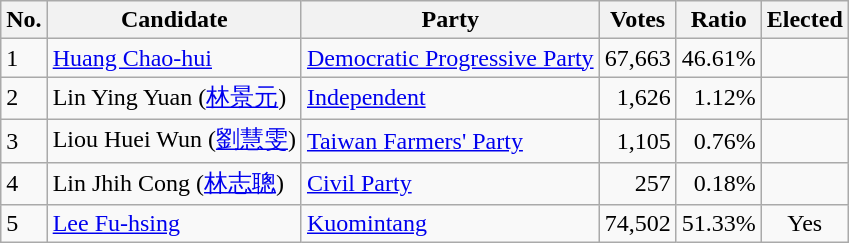<table class=wikitable>
<tr>
<th>No.</th>
<th>Candidate</th>
<th>Party</th>
<th>Votes</th>
<th>Ratio</th>
<th>Elected</th>
</tr>
<tr>
<td>1</td>
<td><a href='#'>Huang Chao-hui</a></td>
<td><a href='#'>Democratic Progressive Party</a></td>
<td align="right">67,663</td>
<td align="right">46.61%</td>
<td></td>
</tr>
<tr>
<td>2</td>
<td>Lin Ying Yuan  (<a href='#'>林景元</a>)</td>
<td><a href='#'>Independent</a></td>
<td align="right">1,626</td>
<td align="right">1.12%</td>
<td></td>
</tr>
<tr>
<td>3</td>
<td>Liou Huei Wun  (<a href='#'>劉慧雯</a>)</td>
<td><a href='#'>Taiwan Farmers' Party</a></td>
<td align="right">1,105</td>
<td align="right">0.76%</td>
<td></td>
</tr>
<tr>
<td>4</td>
<td>Lin Jhih Cong  (<a href='#'>林志聰</a>)</td>
<td><a href='#'>Civil Party</a></td>
<td align="right">257</td>
<td align="right">0.18%</td>
<td></td>
</tr>
<tr>
<td>5</td>
<td><a href='#'>Lee Fu-hsing</a></td>
<td><a href='#'>Kuomintang</a></td>
<td align="right">74,502</td>
<td align="right">51.33%</td>
<td align="center">Yes</td>
</tr>
</table>
